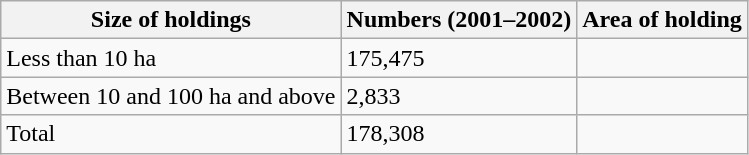<table class="wikitable">
<tr>
<th>Size of holdings</th>
<th>Numbers (2001–2002)</th>
<th>Area of holding</th>
</tr>
<tr>
<td>Less than 10 ha </td>
<td>175,475</td>
<td></td>
</tr>
<tr>
<td>Between 10 and 100 ha and above</td>
<td>2,833</td>
<td></td>
</tr>
<tr>
<td>Total</td>
<td>178,308</td>
<td></td>
</tr>
</table>
